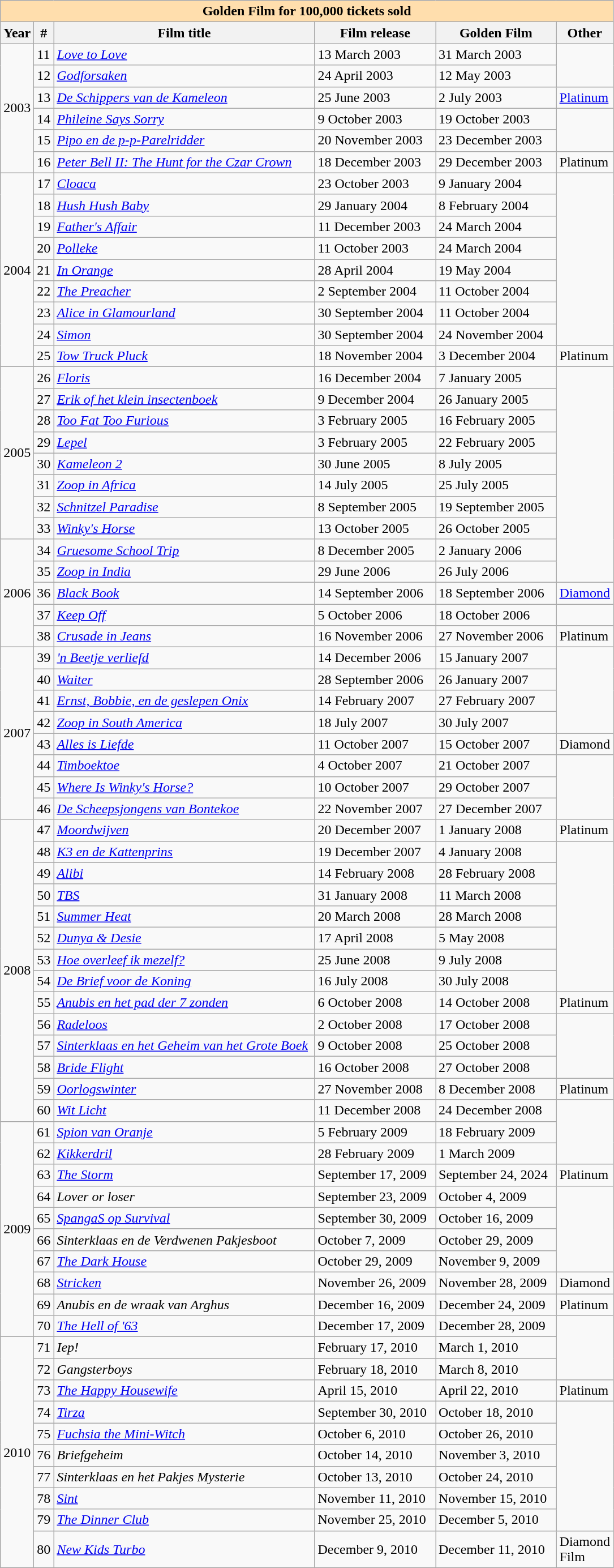<table class="wikitable" |>
<tr>
<th colspan="6" style="background: #ffdead;">Golden Film for 100,000 tickets sold</th>
</tr>
<tr>
<th>Year</th>
<th style="width: 10px;">#</th>
<th style="width: 300px;">Film title</th>
<th style="width: 135px;">Film release</th>
<th style="width: 135px;">Golden Film</th>
<th style="width: 50px;">Other</th>
</tr>
<tr>
<td rowspan="6">2003</td>
<td>11</td>
<td><em><a href='#'>Love to Love</a></em></td>
<td>13 March 2003</td>
<td>31 March 2003</td>
</tr>
<tr>
<td>12</td>
<td><em><a href='#'>Godforsaken</a></em></td>
<td>24 April 2003</td>
<td>12 May 2003</td>
</tr>
<tr>
<td>13</td>
<td><em><a href='#'>De Schippers van de Kameleon</a></em></td>
<td>25 June 2003</td>
<td>2 July 2003</td>
<td><a href='#'>Platinum</a></td>
</tr>
<tr>
<td>14</td>
<td><em><a href='#'>Phileine Says Sorry</a></em></td>
<td>9 October 2003</td>
<td>19 October 2003</td>
</tr>
<tr>
<td>15</td>
<td><em><a href='#'>Pipo en de p-p-Parelridder</a></em></td>
<td>20 November 2003</td>
<td>23 December 2003</td>
</tr>
<tr>
<td>16</td>
<td><em><a href='#'>Peter Bell II: The Hunt for the Czar Crown</a></em></td>
<td>18 December 2003</td>
<td>29 December 2003</td>
<td>Platinum</td>
</tr>
<tr>
<td rowspan="9">2004</td>
<td>17</td>
<td><em><a href='#'>Cloaca</a></em></td>
<td>23 October 2003</td>
<td>9 January 2004</td>
</tr>
<tr>
<td>18</td>
<td><em><a href='#'>Hush Hush Baby</a></em></td>
<td>29 January 2004</td>
<td>8 February 2004</td>
</tr>
<tr>
<td>19</td>
<td><em><a href='#'>Father's Affair</a></em></td>
<td>11 December 2003</td>
<td>24 March 2004</td>
</tr>
<tr>
<td>20</td>
<td><em><a href='#'>Polleke</a></em></td>
<td>11 October 2003</td>
<td>24 March 2004</td>
</tr>
<tr>
<td>21</td>
<td><em><a href='#'>In Orange</a></em></td>
<td>28 April 2004</td>
<td>19 May 2004</td>
</tr>
<tr>
<td>22</td>
<td><em><a href='#'>The Preacher</a></em></td>
<td>2 September 2004</td>
<td>11 October 2004</td>
</tr>
<tr>
<td>23</td>
<td><em><a href='#'>Alice in Glamourland</a></em></td>
<td>30 September 2004</td>
<td>11 October 2004</td>
</tr>
<tr>
<td>24</td>
<td><em><a href='#'>Simon</a></em></td>
<td>30 September 2004</td>
<td>24 November 2004</td>
</tr>
<tr>
<td>25</td>
<td><em><a href='#'>Tow Truck Pluck</a></em></td>
<td>18 November 2004</td>
<td>3 December 2004</td>
<td>Platinum</td>
</tr>
<tr>
<td rowspan="8">2005</td>
<td>26</td>
<td><em><a href='#'>Floris</a></em></td>
<td>16 December 2004</td>
<td>7 January 2005</td>
</tr>
<tr>
<td>27</td>
<td><em><a href='#'>Erik of het klein insectenboek</a></em></td>
<td>9 December 2004</td>
<td>26 January 2005</td>
</tr>
<tr>
<td>28</td>
<td><em><a href='#'>Too Fat Too Furious</a></em></td>
<td>3 February 2005</td>
<td>16 February 2005</td>
</tr>
<tr>
<td>29</td>
<td><em><a href='#'>Lepel</a></em></td>
<td>3 February 2005</td>
<td>22 February 2005</td>
</tr>
<tr>
<td>30</td>
<td><em><a href='#'>Kameleon 2</a></em></td>
<td>30 June 2005</td>
<td>8 July 2005</td>
</tr>
<tr>
<td>31</td>
<td><em><a href='#'>Zoop in Africa</a></em></td>
<td>14 July 2005</td>
<td>25 July 2005</td>
</tr>
<tr>
<td>32</td>
<td><em><a href='#'>Schnitzel Paradise</a></em></td>
<td>8 September 2005</td>
<td>19 September 2005</td>
</tr>
<tr>
<td>33</td>
<td><em><a href='#'>Winky's Horse</a></em></td>
<td>13 October 2005</td>
<td>26 October 2005</td>
</tr>
<tr>
<td rowspan="5">2006</td>
<td>34</td>
<td><em><a href='#'>Gruesome School Trip</a></em></td>
<td>8 December 2005</td>
<td>2 January 2006</td>
</tr>
<tr>
<td>35</td>
<td><em><a href='#'>Zoop in India</a></em></td>
<td>29 June 2006</td>
<td>26 July 2006</td>
</tr>
<tr>
<td>36</td>
<td><em><a href='#'>Black Book</a></em></td>
<td>14 September 2006</td>
<td>18 September 2006</td>
<td><a href='#'>Diamond</a></td>
</tr>
<tr>
<td>37</td>
<td><em><a href='#'>Keep Off</a></em></td>
<td>5 October 2006</td>
<td>18 October 2006</td>
</tr>
<tr>
<td>38</td>
<td><em><a href='#'>Crusade in Jeans</a></em></td>
<td>16 November 2006</td>
<td>27 November 2006</td>
<td>Platinum</td>
</tr>
<tr>
<td rowspan="8">2007</td>
<td>39</td>
<td><em><a href='#'>'n Beetje verliefd</a></em></td>
<td>14 December 2006</td>
<td>15 January 2007</td>
</tr>
<tr>
<td>40</td>
<td><em><a href='#'>Waiter</a></em></td>
<td>28 September 2006</td>
<td>26 January 2007</td>
</tr>
<tr>
<td>41</td>
<td><em><a href='#'>Ernst, Bobbie, en de geslepen Onix</a></em></td>
<td>14 February 2007</td>
<td>27 February 2007</td>
</tr>
<tr>
<td>42</td>
<td><em><a href='#'>Zoop in South America</a></em></td>
<td>18 July 2007</td>
<td>30 July 2007</td>
</tr>
<tr>
<td>43</td>
<td><em><a href='#'>Alles is Liefde</a></em></td>
<td>11 October 2007</td>
<td>15 October 2007</td>
<td>Diamond</td>
</tr>
<tr>
<td>44</td>
<td><em><a href='#'>Timboektoe</a></em></td>
<td>4 October 2007</td>
<td>21 October 2007</td>
</tr>
<tr>
<td>45</td>
<td><em><a href='#'>Where Is Winky's Horse?</a></em></td>
<td>10 October 2007</td>
<td>29 October 2007</td>
</tr>
<tr>
<td>46</td>
<td><em><a href='#'>De Scheepsjongens van Bontekoe</a></em></td>
<td>22 November 2007</td>
<td>27 December 2007</td>
</tr>
<tr>
<td rowspan="14">2008</td>
<td>47</td>
<td><em><a href='#'>Moordwijven</a></em></td>
<td>20 December 2007</td>
<td>1 January 2008</td>
<td>Platinum</td>
</tr>
<tr>
<td>48</td>
<td><em><a href='#'>K3 en de Kattenprins</a></em></td>
<td>19 December 2007</td>
<td>4 January 2008</td>
</tr>
<tr>
<td>49</td>
<td><em><a href='#'>Alibi</a></em></td>
<td>14 February 2008</td>
<td>28 February 2008</td>
</tr>
<tr>
<td>50</td>
<td><em><a href='#'>TBS</a></em></td>
<td>31 January 2008</td>
<td>11 March 2008</td>
</tr>
<tr>
<td>51</td>
<td><em><a href='#'>Summer Heat</a></em></td>
<td>20 March 2008</td>
<td>28 March 2008</td>
</tr>
<tr>
<td>52</td>
<td><em><a href='#'>Dunya & Desie</a></em></td>
<td>17 April 2008</td>
<td>5 May 2008</td>
</tr>
<tr>
<td>53</td>
<td><em><a href='#'>Hoe overleef ik mezelf?</a></em></td>
<td>25 June 2008</td>
<td>9 July 2008</td>
</tr>
<tr>
<td>54</td>
<td><em><a href='#'>De Brief voor de Koning</a></em></td>
<td>16 July 2008</td>
<td>30 July 2008</td>
</tr>
<tr>
<td>55</td>
<td><em><a href='#'>Anubis en het pad der 7 zonden</a></em></td>
<td>6 October 2008</td>
<td>14 October 2008</td>
<td>Platinum</td>
</tr>
<tr>
<td>56</td>
<td><em><a href='#'>Radeloos</a></em></td>
<td>2 October 2008</td>
<td>17 October 2008</td>
</tr>
<tr>
<td>57</td>
<td><em><a href='#'>Sinterklaas en het Geheim van het Grote Boek</a></em></td>
<td>9 October 2008</td>
<td>25 October 2008</td>
</tr>
<tr>
<td>58</td>
<td><em><a href='#'>Bride Flight</a></em></td>
<td>16 October 2008</td>
<td>27 October 2008</td>
</tr>
<tr>
<td>59</td>
<td><em><a href='#'>Oorlogswinter</a></em></td>
<td>27 November 2008</td>
<td>8 December 2008</td>
<td>Platinum</td>
</tr>
<tr>
<td>60</td>
<td><em><a href='#'>Wit Licht</a></em></td>
<td>11 December 2008</td>
<td>24 December 2008</td>
</tr>
<tr>
<td rowspan="10">2009</td>
<td>61</td>
<td><em><a href='#'>Spion van Oranje</a></em></td>
<td>5 February 2009</td>
<td>18 February 2009</td>
</tr>
<tr>
<td>62</td>
<td><em><a href='#'>Kikkerdril</a></em></td>
<td>28 February 2009</td>
<td>1 March 2009</td>
</tr>
<tr>
<td>63</td>
<td><em><a href='#'>The Storm</a></em></td>
<td>September 17, 2009</td>
<td>September 24, 2024</td>
<td>Platinum</td>
</tr>
<tr>
<td>64</td>
<td><em>Lover or loser</em></td>
<td>September 23, 2009</td>
<td>October 4, 2009</td>
</tr>
<tr>
<td>65</td>
<td><em><a href='#'>SpangaS op Survival</a></em></td>
<td>September 30, 2009</td>
<td>October 16, 2009</td>
</tr>
<tr>
<td>66</td>
<td><em>Sinterklaas en de Verdwenen Pakjesboot</em></td>
<td>October 7, 2009</td>
<td>October 29, 2009</td>
</tr>
<tr>
<td>67</td>
<td><em><a href='#'>The Dark House</a></em></td>
<td>October 29, 2009</td>
<td>November 9, 2009</td>
</tr>
<tr>
<td>68</td>
<td><em><a href='#'>Stricken</a></em></td>
<td>November 26, 2009</td>
<td>November 28, 2009</td>
<td>Diamond</td>
</tr>
<tr>
<td>69</td>
<td><em>Anubis en de wraak van Arghus</em></td>
<td>December 16, 2009</td>
<td>December 24, 2009</td>
<td>Platinum</td>
</tr>
<tr>
<td>70</td>
<td><em><a href='#'>The Hell of '63</a></em></td>
<td>December 17, 2009</td>
<td>December 28, 2009</td>
</tr>
<tr>
<td rowspan="10">2010</td>
<td>71</td>
<td><em>Iep!</em></td>
<td>February 17, 2010</td>
<td>March 1, 2010</td>
</tr>
<tr>
<td>72</td>
<td><em>Gangsterboys</em></td>
<td>February 18, 2010</td>
<td>March 8, 2010</td>
</tr>
<tr>
<td>73</td>
<td><em><a href='#'>The Happy Housewife</a></em></td>
<td>April 15, 2010</td>
<td>April 22, 2010</td>
<td>Platinum</td>
</tr>
<tr>
<td>74</td>
<td><em><a href='#'>Tirza</a></em></td>
<td>September 30, 2010</td>
<td>October 18, 2010</td>
</tr>
<tr>
<td>75</td>
<td><em><a href='#'>Fuchsia the Mini-Witch</a></em></td>
<td>October 6, 2010</td>
<td>October 26, 2010</td>
</tr>
<tr>
<td>76</td>
<td><em>Briefgeheim</em></td>
<td>October 14, 2010</td>
<td>November 3, 2010</td>
</tr>
<tr>
<td>77</td>
<td><em>Sinterklaas en het Pakjes Mysterie</em></td>
<td>October 13, 2010</td>
<td>October 24, 2010</td>
</tr>
<tr>
<td>78</td>
<td><em><a href='#'>Sint</a></em></td>
<td>November 11, 2010</td>
<td>November 15, 2010</td>
</tr>
<tr>
<td>79</td>
<td><em><a href='#'>The Dinner Club</a></em></td>
<td>November 25, 2010</td>
<td>December 5, 2010</td>
</tr>
<tr>
<td>80</td>
<td><em><a href='#'>New Kids Turbo</a></em></td>
<td>December 9, 2010</td>
<td>December 11, 2010</td>
<td>Diamond Film</td>
</tr>
</table>
